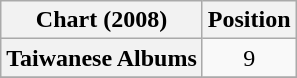<table class="wikitable plainrowheaders">
<tr>
<th>Chart (2008)</th>
<th>Position</th>
</tr>
<tr>
<th scope="row">Taiwanese Albums</th>
<td style="text-align:center;">9</td>
</tr>
<tr>
</tr>
</table>
